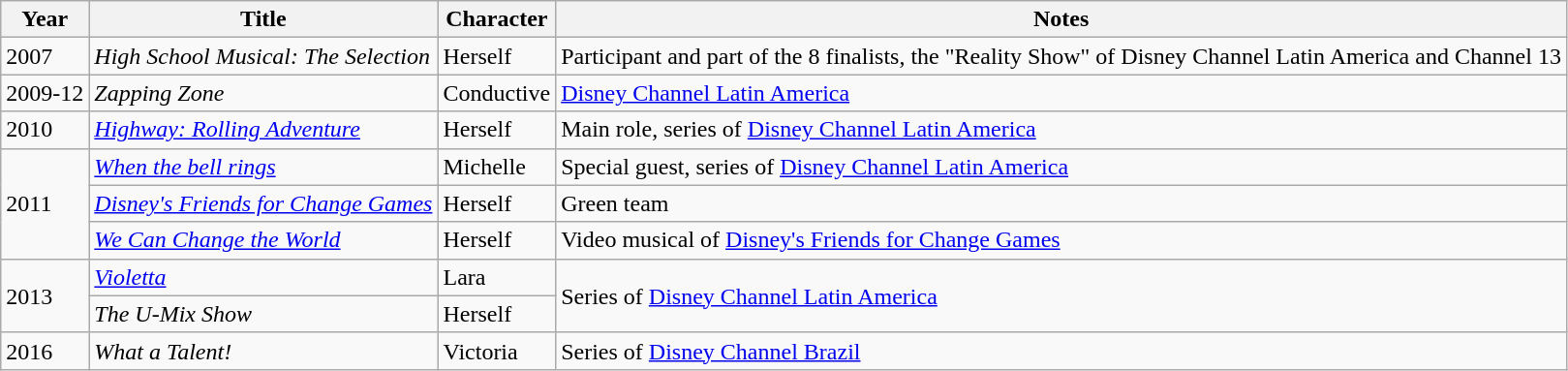<table class="wikitable">
<tr>
<th>Year</th>
<th>Title</th>
<th>Character</th>
<th>Notes</th>
</tr>
<tr>
<td>2007</td>
<td><em>High School Musical: The Selection</em></td>
<td>Herself</td>
<td>Participant and part of the 8 finalists, the "Reality Show" of Disney Channel Latin America and Channel 13</td>
</tr>
<tr>
<td>2009-12</td>
<td><em>Zapping Zone</em></td>
<td>Conductive</td>
<td><a href='#'>Disney Channel Latin America</a></td>
</tr>
<tr>
<td>2010</td>
<td><em><a href='#'>Highway: Rolling Adventure</a></em></td>
<td>Herself</td>
<td>Main role, series of <a href='#'>Disney Channel Latin America</a></td>
</tr>
<tr>
<td rowspan="3">2011</td>
<td><em><a href='#'>When the bell rings</a></em></td>
<td>Michelle</td>
<td>Special guest, series of <a href='#'>Disney Channel Latin America</a></td>
</tr>
<tr>
<td><em><a href='#'>Disney's Friends for Change Games</a></em></td>
<td>Herself</td>
<td>Green team</td>
</tr>
<tr>
<td><em><a href='#'>We Can Change the World</a></em></td>
<td>Herself</td>
<td>Video musical of <a href='#'>Disney's Friends for Change Games</a></td>
</tr>
<tr>
<td rowspan="2">2013</td>
<td><em><a href='#'>Violetta</a></em></td>
<td>Lara</td>
<td rowspan="2">Series of <a href='#'>Disney Channel Latin America</a></td>
</tr>
<tr>
<td><em>The U-Mix Show</em></td>
<td>Herself</td>
</tr>
<tr>
<td>2016</td>
<td><em>What a Talent!</em></td>
<td>Victoria</td>
<td>Series of <a href='#'>Disney Channel Brazil</a></td>
</tr>
</table>
